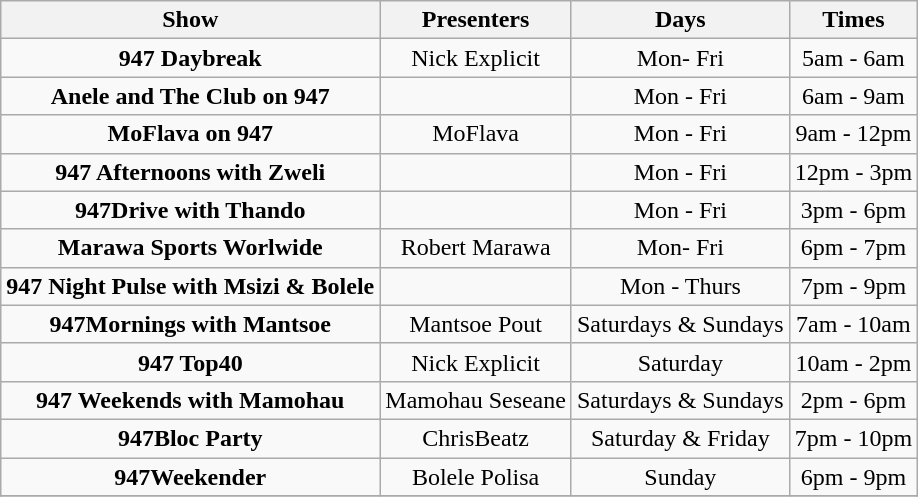<table class="wikitable sortable" style="text-align:center;">
<tr>
<th>Show</th>
<th>Presenters</th>
<th>Days</th>
<th>Times</th>
</tr>
<tr>
<td><strong>947 Daybreak</strong></td>
<td>Nick Explicit</td>
<td>Mon- Fri</td>
<td>5am - 6am</td>
</tr>
<tr>
<td><strong>Anele and The Club on 947</strong></td>
<td></td>
<td>Mon - Fri</td>
<td>6am - 9am</td>
</tr>
<tr>
<td><strong>MoFlava on 947</strong></td>
<td>MoFlava</td>
<td>Mon - Fri</td>
<td>9am - 12pm</td>
</tr>
<tr>
<td><strong>947 Afternoons with Zweli</strong></td>
<td></td>
<td>Mon - Fri</td>
<td>12pm - 3pm</td>
</tr>
<tr>
<td><strong>947Drive with Thando</strong></td>
<td></td>
<td>Mon - Fri</td>
<td>3pm - 6pm</td>
</tr>
<tr>
<td><strong>Marawa Sports Worlwide</strong></td>
<td>Robert Marawa</td>
<td>Mon- Fri</td>
<td>6pm - 7pm</td>
</tr>
<tr>
<td><strong>947 Night Pulse with Msizi & Bolele</strong></td>
<td></td>
<td>Mon - Thurs</td>
<td>7pm - 9pm</td>
</tr>
<tr>
<td><strong>947Mornings with Mantsoe</strong></td>
<td>Mantsoe Pout</td>
<td>Saturdays & Sundays</td>
<td>7am - 10am</td>
</tr>
<tr>
<td><strong>947 Top40</strong></td>
<td>Nick Explicit</td>
<td>Saturday</td>
<td>10am - 2pm</td>
</tr>
<tr>
<td><strong>947 Weekends with Mamohau</strong></td>
<td>Mamohau Seseane</td>
<td>Saturdays & Sundays</td>
<td>2pm - 6pm</td>
</tr>
<tr>
<td><strong>947Bloc Party</strong></td>
<td>ChrisBeatz</td>
<td>Saturday & Friday</td>
<td>7pm - 10pm</td>
</tr>
<tr>
<td><strong>947Weekender</strong></td>
<td>Bolele Polisa</td>
<td>Sunday</td>
<td>6pm - 9pm</td>
</tr>
<tr>
</tr>
</table>
